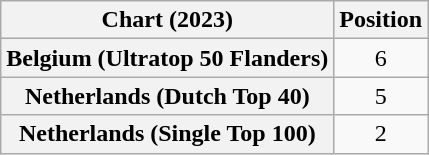<table class="wikitable plainrowheaders sortable" style="text-align:center">
<tr>
<th>Chart (2023)</th>
<th>Position</th>
</tr>
<tr>
<th scope="row">Belgium (Ultratop 50 Flanders)</th>
<td>6</td>
</tr>
<tr>
<th scope="row">Netherlands (Dutch Top 40)</th>
<td>5</td>
</tr>
<tr>
<th scope="row">Netherlands (Single Top 100)</th>
<td>2</td>
</tr>
</table>
